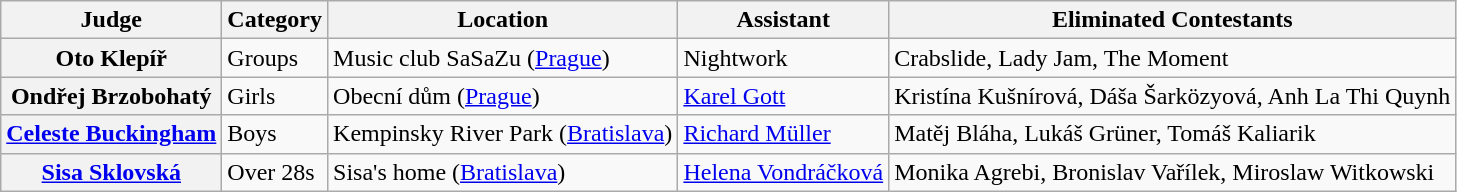<table class="wikitable plainrowheaders">
<tr>
<th>Judge</th>
<th>Category</th>
<th>Location</th>
<th>Assistant</th>
<th>Eliminated Contestants</th>
</tr>
<tr>
<th scope="row">Oto Klepíř</th>
<td>Groups</td>
<td>Music club SaSaZu (<a href='#'>Prague</a>)</td>
<td>Nightwork</td>
<td>Crabslide, Lady Jam, The Moment</td>
</tr>
<tr>
<th scope="row">Ondřej Brzobohatý</th>
<td>Girls</td>
<td>Obecní dům (<a href='#'>Prague</a>)</td>
<td><a href='#'>Karel Gott</a></td>
<td>Kristína Kušnírová, Dáša Šarközyová, Anh La Thi Quynh</td>
</tr>
<tr>
<th scope="row"><a href='#'>Celeste Buckingham</a></th>
<td>Boys</td>
<td>Kempinsky River Park (<a href='#'>Bratislava</a>)</td>
<td><a href='#'>Richard Müller</a></td>
<td>Matěj Bláha, Lukáš Grüner, Tomáš Kaliarik</td>
</tr>
<tr>
<th scope="row"><a href='#'>Sisa Sklovská</a></th>
<td>Over 28s</td>
<td>Sisa's home (<a href='#'>Bratislava</a>)</td>
<td><a href='#'>Helena Vondráčková</a></td>
<td>Monika Agrebi, Bronislav Vařílek, Miroslaw Witkowski</td>
</tr>
</table>
